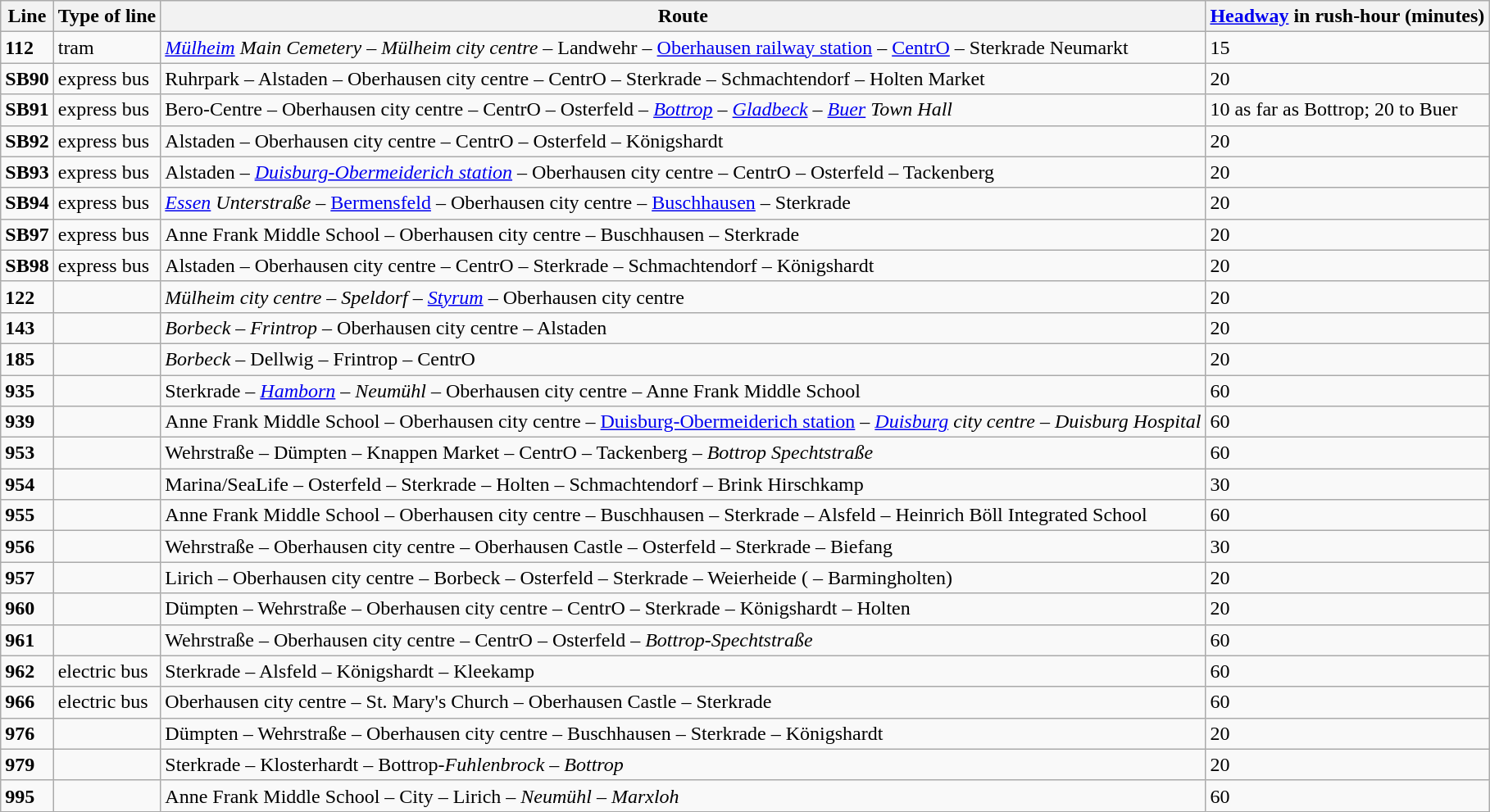<table class="wikitable">
<tr>
<th>Line</th>
<th>Type of line</th>
<th>Route</th>
<th><a href='#'>Headway</a> in rush-hour (minutes)</th>
</tr>
<tr>
<td><strong>112</strong></td>
<td>tram</td>
<td><em><a href='#'>Mülheim</a> Main Cemetery</em> – <em>Mülheim city centre</em> – Landwehr – <a href='#'>Oberhausen railway station</a> – <a href='#'>CentrO</a> – Sterkrade Neumarkt</td>
<td>15</td>
</tr>
<tr>
<td><strong>SB90</strong></td>
<td>express bus</td>
<td>Ruhrpark – Alstaden – Oberhausen city centre – CentrO – Sterkrade – Schmachtendorf – Holten Market</td>
<td>20</td>
</tr>
<tr>
<td><strong>SB91</strong></td>
<td>express bus</td>
<td>Bero-Centre – Oberhausen city centre – CentrO – Osterfeld – <em><a href='#'>Bottrop</a></em> – <em><a href='#'>Gladbeck</a></em> – <em><a href='#'>Buer</a> Town Hall</em></td>
<td>10 as far as Bottrop; 20 to Buer</td>
</tr>
<tr>
<td><strong>SB92</strong></td>
<td>express bus</td>
<td>Alstaden – Oberhausen city centre – CentrO – Osterfeld – Königshardt</td>
<td>20</td>
</tr>
<tr>
<td><strong>SB93</strong></td>
<td>express bus</td>
<td>Alstaden – <em><a href='#'>Duisburg-Obermeiderich station</a></em> – Oberhausen city centre – CentrO – Osterfeld – Tackenberg</td>
<td>20</td>
</tr>
<tr>
<td><strong>SB94</strong></td>
<td>express bus</td>
<td><em><a href='#'>Essen</a> Unterstraße</em> – <a href='#'>Bermensfeld</a>  – Oberhausen city centre – <a href='#'>Buschhausen</a> – Sterkrade</td>
<td>20</td>
</tr>
<tr>
<td><strong>SB97</strong></td>
<td>express bus</td>
<td>Anne Frank Middle School – Oberhausen city centre – Buschhausen – Sterkrade</td>
<td>20</td>
</tr>
<tr>
<td><strong>SB98</strong></td>
<td>express bus</td>
<td>Alstaden – Oberhausen city centre – CentrO – Sterkrade – Schmachtendorf – Königshardt</td>
<td>20</td>
</tr>
<tr>
<td><strong>122</strong></td>
<td></td>
<td><em>Mülheim city centre</em> – <em>Speldorf</em> – <em><a href='#'>Styrum</a></em> – Oberhausen city centre</td>
<td>20</td>
</tr>
<tr>
<td><strong>143</strong></td>
<td></td>
<td><em>Borbeck</em> – <em>Frintrop</em> – Oberhausen city centre – Alstaden</td>
<td>20</td>
</tr>
<tr>
<td><strong>185</strong></td>
<td></td>
<td><em>Borbeck</em> – Dellwig – Frintrop – CentrO</td>
<td>20</td>
</tr>
<tr>
<td><strong>935</strong></td>
<td></td>
<td>Sterkrade – <em><a href='#'>Hamborn</a></em> – <em>Neumühl</em> – Oberhausen city centre – Anne Frank Middle School</td>
<td>60</td>
</tr>
<tr>
<td><strong>939</strong></td>
<td></td>
<td>Anne Frank Middle School – Oberhausen city centre – <a href='#'>Duisburg-Obermeiderich station</a> – <em><a href='#'>Duisburg</a> city centre</em> – <em>Duisburg Hospital</em></td>
<td>60</td>
</tr>
<tr>
<td><strong>953</strong></td>
<td></td>
<td>Wehrstraße – Dümpten – Knappen Market – CentrO – Tackenberg – <em>Bottrop Spechtstraße</em></td>
<td>60</td>
</tr>
<tr>
<td><strong>954</strong></td>
<td></td>
<td>Marina/SeaLife – Osterfeld – Sterkrade – Holten – Schmachtendorf – Brink Hirschkamp</td>
<td>30</td>
</tr>
<tr>
<td><strong>955</strong></td>
<td></td>
<td>Anne Frank Middle School – Oberhausen city centre – Buschhausen – Sterkrade – Alsfeld – Heinrich Böll Integrated School</td>
<td>60</td>
</tr>
<tr>
<td><strong>956</strong></td>
<td></td>
<td>Wehrstraße – Oberhausen city centre – Oberhausen Castle – Osterfeld – Sterkrade – Biefang</td>
<td>30</td>
</tr>
<tr>
<td><strong>957</strong></td>
<td></td>
<td>Lirich – Oberhausen city centre – Borbeck – Osterfeld – Sterkrade – Weierheide ( – Barmingholten)</td>
<td>20</td>
</tr>
<tr>
<td><strong>960</strong></td>
<td></td>
<td>Dümpten – Wehrstraße – Oberhausen city centre – CentrO – Sterkrade  – Königshardt – Holten</td>
<td>20</td>
</tr>
<tr>
<td><strong>961</strong></td>
<td></td>
<td>Wehrstraße – Oberhausen city centre – CentrO – Osterfeld – <em>Bottrop-Spechtstraße</em></td>
<td>60</td>
</tr>
<tr>
<td><strong>962</strong></td>
<td>electric bus</td>
<td>Sterkrade – Alsfeld – Königshardt – Kleekamp</td>
<td>60</td>
</tr>
<tr>
<td><strong>966</strong></td>
<td>electric bus</td>
<td>Oberhausen city centre – St. Mary's Church – Oberhausen Castle – Sterkrade</td>
<td>60</td>
</tr>
<tr>
<td><strong>976</strong></td>
<td></td>
<td>Dümpten – Wehrstraße – Oberhausen city centre – Buschhausen – Sterkrade – Königshardt</td>
<td>20</td>
</tr>
<tr>
<td><strong>979</strong></td>
<td></td>
<td>Sterkrade – Klosterhardt – Bottrop-<em>Fuhlenbrock</em> – <em>Bottrop</em></td>
<td>20</td>
</tr>
<tr>
<td><strong>995</strong></td>
<td></td>
<td>Anne Frank Middle School – City – Lirich – <em>Neumühl</em> – <em>Marxloh</em></td>
<td>60</td>
</tr>
</table>
